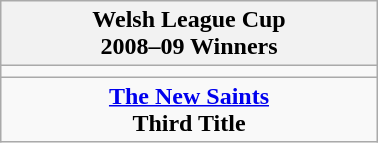<table class="wikitable" style="text-align: center; margin: 0 auto; width: 20%">
<tr>
<th>Welsh League Cup <br>2008–09 Winners</th>
</tr>
<tr>
<td></td>
</tr>
<tr>
<td><strong><a href='#'>The New Saints</a></strong><br><strong>Third Title</strong></td>
</tr>
</table>
